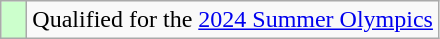<table class="wikitable" style="text-align: left;">
<tr>
<td width=10px bgcolor=#ccffcc></td>
<td>Qualified for the <a href='#'>2024 Summer Olympics</a></td>
</tr>
</table>
